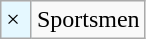<table class="wikitable">
<tr>
<td style="background-color:#E5F8FF">× </td>
<td>Sportsmen</td>
</tr>
</table>
